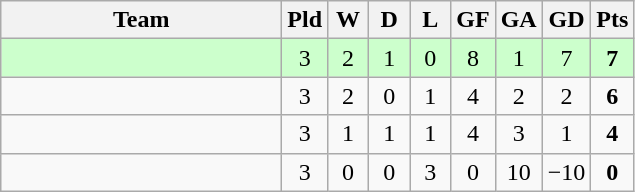<table class="wikitable" style="text-align:center;">
<tr>
<th width=180>Team</th>
<th width=20>Pld</th>
<th width=20>W</th>
<th width=20>D</th>
<th width=20>L</th>
<th width=20>GF</th>
<th width=20>GA</th>
<th width=20>GD</th>
<th width=20>Pts</th>
</tr>
<tr bgcolor=#ccffcc>
<td align="left"></td>
<td>3</td>
<td>2</td>
<td>1</td>
<td>0</td>
<td>8</td>
<td>1</td>
<td>7</td>
<td><strong>7</strong></td>
</tr>
<tr>
<td align="left"></td>
<td>3</td>
<td>2</td>
<td>0</td>
<td>1</td>
<td>4</td>
<td>2</td>
<td>2</td>
<td><strong>6</strong></td>
</tr>
<tr>
<td align="left"></td>
<td>3</td>
<td>1</td>
<td>1</td>
<td>1</td>
<td>4</td>
<td>3</td>
<td>1</td>
<td><strong>4</strong></td>
</tr>
<tr>
<td align="left"></td>
<td>3</td>
<td>0</td>
<td>0</td>
<td>3</td>
<td>0</td>
<td>10</td>
<td>−10</td>
<td><strong>0</strong></td>
</tr>
</table>
